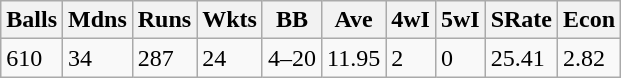<table class="wikitable">
<tr>
<th>Balls</th>
<th>Mdns</th>
<th>Runs</th>
<th>Wkts</th>
<th>BB</th>
<th>Ave</th>
<th>4wI</th>
<th>5wI</th>
<th>SRate</th>
<th>Econ</th>
</tr>
<tr>
<td>610</td>
<td>34</td>
<td>287</td>
<td>24</td>
<td>4–20</td>
<td>11.95</td>
<td>2</td>
<td>0</td>
<td>25.41</td>
<td>2.82</td>
</tr>
</table>
